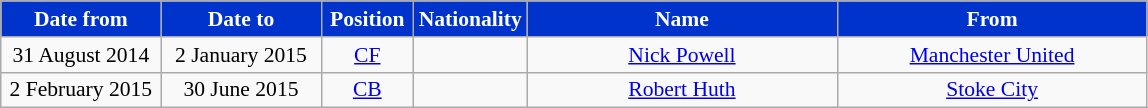<table class="wikitable" style="text-align:center; font-size:90%">
<tr>
<th style="background:#03c; color:white; width:100px;">Date from</th>
<th style="background:#03c; color:white; width:100px;">Date to</th>
<th style="background:#03c; color:white; width:55px;">Position</th>
<th style="background:#03c; color:white; width:55px;">Nationality</th>
<th style="background:#03c; color:white; width:200px;">Name</th>
<th style="background:#03c; color:white; width:200px;">From</th>
</tr>
<tr>
<td>31 August 2014</td>
<td>2 January 2015</td>
<td><a href='#'>CF</a></td>
<td></td>
<td><a href='#'>Nick Powell</a></td>
<td> <a href='#'>Manchester United</a></td>
</tr>
<tr>
<td>2 February 2015</td>
<td>30 June 2015</td>
<td><a href='#'>CB</a></td>
<td></td>
<td><a href='#'>Robert Huth</a></td>
<td> <a href='#'>Stoke City</a></td>
</tr>
</table>
